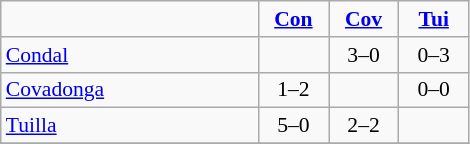<table style="font-size: 90%; text-align: center" class="wikitable">
<tr>
<td width=165></td>
<td align="center" width=40><strong><a href='#'>Con</a></strong></td>
<td width=40><strong><a href='#'>Cov</a></strong></td>
<td width=40><strong><a href='#'>Tui</a></strong></td>
</tr>
<tr>
<td align=left><a href='#'>Condal</a></td>
<td></td>
<td> 3–0</td>
<td> 0–3</td>
</tr>
<tr>
<td align=left><a href='#'>Covadonga</a></td>
<td> 1–2</td>
<td></td>
<td> 0–0</td>
</tr>
<tr>
<td align=left><a href='#'>Tuilla</a></td>
<td> 5–0</td>
<td> 2–2</td>
<td></td>
</tr>
<tr>
</tr>
</table>
